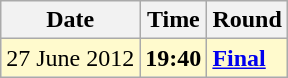<table class="wikitable">
<tr>
<th>Date</th>
<th>Time</th>
<th>Round</th>
</tr>
<tr style=background:lemonchiffon>
<td>27 June 2012</td>
<td><strong>19:40</strong></td>
<td><strong><a href='#'>Final</a></strong></td>
</tr>
</table>
